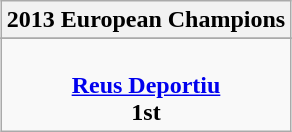<table class="wikitable" style="text-align: center; margin: 0 auto;">
<tr>
<th>2013 European Champions</th>
</tr>
<tr>
</tr>
<tr>
<td><br><strong><a href='#'>Reus Deportiu</a></strong><br><strong>1st</strong></td>
</tr>
</table>
